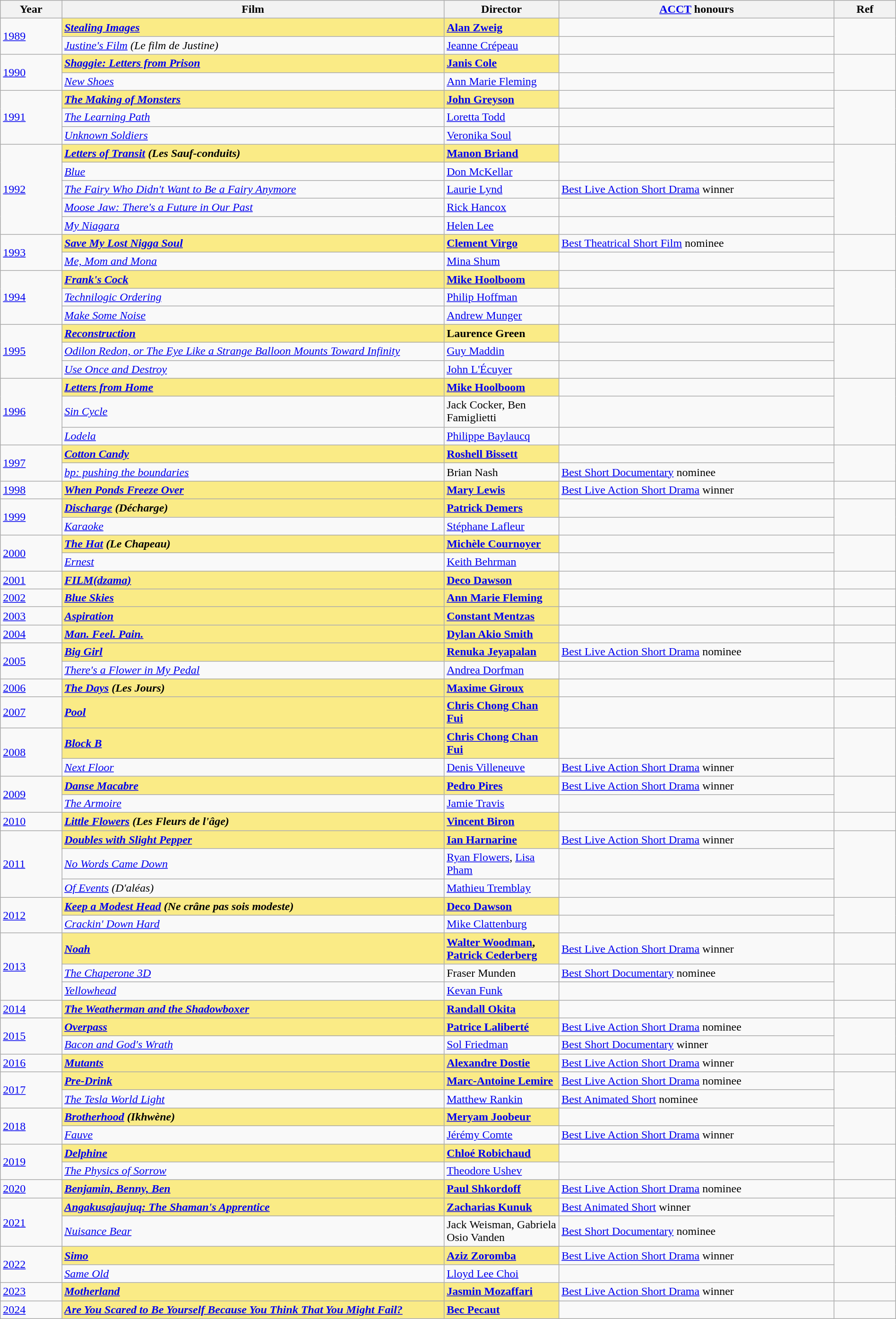<table class="wikitable" width="100%" cellpadding="5">
<tr>
<th width="50"><strong>Year</strong></th>
<th width="350"><strong>Film</strong></th>
<th width="100"><strong>Director</strong></th>
<th width="250"><strong><a href='#'>ACCT</a> honours</strong></th>
<th width="50"><strong>Ref</strong></th>
</tr>
<tr>
<td rowspan=2><a href='#'>1989</a></td>
<td style="background:#FAEB86;"><strong><em><a href='#'>Stealing Images</a></em></strong></td>
<td style="background:#FAEB86;"><strong><a href='#'>Alan Zweig</a></strong></td>
<td></td>
<td rowspan=2></td>
</tr>
<tr>
<td><em><a href='#'>Justine's Film</a> (Le film de Justine)</em></td>
<td><a href='#'>Jeanne Crépeau</a></td>
<td></td>
</tr>
<tr>
<td rowspan=2><a href='#'>1990</a></td>
<td style="background:#FAEB86;"><strong><em><a href='#'>Shaggie: Letters from Prison</a></em></strong></td>
<td style="background:#FAEB86;"><strong><a href='#'>Janis Cole</a></strong></td>
<td></td>
<td rowspan=2></td>
</tr>
<tr>
<td><em><a href='#'>New Shoes</a></em></td>
<td><a href='#'>Ann Marie Fleming</a></td>
<td></td>
</tr>
<tr>
<td rowspan=3><a href='#'>1991</a></td>
<td style="background:#FAEB86;"><strong><em><a href='#'>The Making of Monsters</a></em></strong></td>
<td style="background:#FAEB86;"><strong><a href='#'>John Greyson</a></strong></td>
<td></td>
<td rowspan=3></td>
</tr>
<tr>
<td><em><a href='#'>The Learning Path</a></em></td>
<td><a href='#'>Loretta Todd</a></td>
<td></td>
</tr>
<tr>
<td><em><a href='#'>Unknown Soldiers</a></em></td>
<td><a href='#'>Veronika Soul</a></td>
<td></td>
</tr>
<tr>
<td rowspan=5><a href='#'>1992</a></td>
<td style="background:#FAEB86;"><strong><em><a href='#'>Letters of Transit</a> (Les Sauf-conduits)</em></strong></td>
<td style="background:#FAEB86;"><strong><a href='#'>Manon Briand</a></strong></td>
<td></td>
<td rowspan=5></td>
</tr>
<tr>
<td><em><a href='#'>Blue</a></em></td>
<td><a href='#'>Don McKellar</a></td>
<td></td>
</tr>
<tr>
<td><em><a href='#'>The Fairy Who Didn't Want to Be a Fairy Anymore</a></em></td>
<td><a href='#'>Laurie Lynd</a></td>
<td><a href='#'>Best Live Action Short Drama</a> winner</td>
</tr>
<tr>
<td><em><a href='#'>Moose Jaw: There's a Future in Our Past</a></em></td>
<td><a href='#'>Rick Hancox</a></td>
<td></td>
</tr>
<tr>
<td><em><a href='#'>My Niagara</a></em></td>
<td><a href='#'>Helen Lee</a></td>
<td></td>
</tr>
<tr>
<td rowspan=2><a href='#'>1993</a></td>
<td style="background:#FAEB86;"><strong><em><a href='#'>Save My Lost Nigga Soul</a></em></strong></td>
<td style="background:#FAEB86;"><strong><a href='#'>Clement Virgo</a></strong></td>
<td><a href='#'>Best Theatrical Short Film</a> nominee</td>
<td rowspan=2></td>
</tr>
<tr>
<td><em><a href='#'>Me, Mom and Mona</a></em></td>
<td><a href='#'>Mina Shum</a></td>
<td></td>
</tr>
<tr>
<td rowspan=3><a href='#'>1994</a></td>
<td style="background:#FAEB86;"><strong><em><a href='#'>Frank's Cock</a></em></strong></td>
<td style="background:#FAEB86;"><strong><a href='#'>Mike Hoolboom</a></strong></td>
<td></td>
<td rowspan=3></td>
</tr>
<tr>
<td><em><a href='#'>Technilogic Ordering</a></em></td>
<td><a href='#'>Philip Hoffman</a></td>
<td></td>
</tr>
<tr>
<td><em><a href='#'>Make Some Noise</a></em></td>
<td><a href='#'>Andrew Munger</a></td>
<td></td>
</tr>
<tr>
<td rowspan=3><a href='#'>1995</a></td>
<td style="background:#FAEB86;"><strong><em><a href='#'>Reconstruction</a></em></strong></td>
<td style="background:#FAEB86;"><strong>Laurence Green</strong></td>
<td></td>
<td rowspan=3></td>
</tr>
<tr>
<td><em><a href='#'>Odilon Redon, or The Eye Like a Strange Balloon Mounts Toward Infinity</a></em></td>
<td><a href='#'>Guy Maddin</a></td>
<td></td>
</tr>
<tr>
<td><em><a href='#'>Use Once and Destroy</a></em></td>
<td><a href='#'>John L'Écuyer</a></td>
<td></td>
</tr>
<tr>
<td rowspan=3><a href='#'>1996</a></td>
<td style="background:#FAEB86;"><strong><em><a href='#'>Letters from Home</a></em></strong></td>
<td style="background:#FAEB86;"><strong><a href='#'>Mike Hoolboom</a></strong></td>
<td></td>
<td rowspan=3></td>
</tr>
<tr>
<td><em><a href='#'>Sin Cycle</a></em></td>
<td>Jack Cocker, Ben Famiglietti</td>
<td></td>
</tr>
<tr>
<td><em><a href='#'>Lodela</a></em></td>
<td><a href='#'>Philippe Baylaucq</a></td>
<td></td>
</tr>
<tr>
<td rowspan=2><a href='#'>1997</a></td>
<td style="background:#FAEB86;"><strong><em><a href='#'>Cotton Candy</a></em></strong></td>
<td style="background:#FAEB86;"><strong><a href='#'>Roshell Bissett</a></strong></td>
<td></td>
<td rowspan=2></td>
</tr>
<tr>
<td><em><a href='#'>bp: pushing the boundaries</a></em></td>
<td>Brian Nash</td>
<td><a href='#'>Best Short Documentary</a> nominee</td>
</tr>
<tr>
<td><a href='#'>1998</a></td>
<td style="background:#FAEB86;"><strong><em><a href='#'>When Ponds Freeze Over</a></em></strong></td>
<td style="background:#FAEB86;"><strong><a href='#'>Mary Lewis</a></strong></td>
<td><a href='#'>Best Live Action Short Drama</a> winner</td>
<td></td>
</tr>
<tr>
<td rowspan=2><a href='#'>1999</a></td>
<td style="background:#FAEB86;"><strong><em><a href='#'>Discharge</a> (Décharge)</em></strong></td>
<td style="background:#FAEB86;"><strong><a href='#'>Patrick Demers</a></strong></td>
<td></td>
<td rowspan=2></td>
</tr>
<tr>
<td><em><a href='#'>Karaoke</a></em></td>
<td><a href='#'>Stéphane Lafleur</a></td>
<td></td>
</tr>
<tr>
<td rowspan=2><a href='#'>2000</a></td>
<td style="background:#FAEB86;"><strong><em><a href='#'>The Hat</a> (Le Chapeau)</em></strong></td>
<td style="background:#FAEB86;"><strong><a href='#'>Michèle Cournoyer</a></strong></td>
<td></td>
<td rowspan=2></td>
</tr>
<tr>
<td><em><a href='#'>Ernest</a></em></td>
<td><a href='#'>Keith Behrman</a></td>
<td></td>
</tr>
<tr>
<td><a href='#'>2001</a></td>
<td style="background:#FAEB86;"><strong><em><a href='#'>FILM(dzama)</a></em></strong></td>
<td style="background:#FAEB86;"><strong><a href='#'>Deco Dawson</a></strong></td>
<td></td>
<td></td>
</tr>
<tr>
<td><a href='#'>2002</a></td>
<td style="background:#FAEB86;"><strong><em><a href='#'>Blue Skies</a></em></strong></td>
<td style="background:#FAEB86;"><strong><a href='#'>Ann Marie Fleming</a></strong></td>
<td></td>
<td></td>
</tr>
<tr>
<td><a href='#'>2003</a></td>
<td style="background:#FAEB86;"><strong><em><a href='#'>Aspiration</a></em></strong></td>
<td style="background:#FAEB86;"><strong><a href='#'>Constant Mentzas</a></strong></td>
<td></td>
<td></td>
</tr>
<tr>
<td><a href='#'>2004</a></td>
<td style="background:#FAEB86;"><strong><em><a href='#'>Man. Feel. Pain.</a></em></strong></td>
<td style="background:#FAEB86;"><strong><a href='#'>Dylan Akio Smith</a></strong></td>
<td></td>
<td></td>
</tr>
<tr>
<td rowspan=2><a href='#'>2005</a></td>
<td style="background:#FAEB86;"><strong><em><a href='#'>Big Girl</a></em></strong></td>
<td style="background:#FAEB86;"><strong><a href='#'>Renuka Jeyapalan</a></strong></td>
<td><a href='#'>Best Live Action Short Drama</a> nominee</td>
<td rowspan=2></td>
</tr>
<tr>
<td><em><a href='#'>There's a Flower in My Pedal</a></em></td>
<td><a href='#'>Andrea Dorfman</a></td>
<td></td>
</tr>
<tr>
<td><a href='#'>2006</a></td>
<td style="background:#FAEB86;"><strong><em><a href='#'>The Days</a> (Les Jours)</em></strong></td>
<td style="background:#FAEB86;"><strong><a href='#'>Maxime Giroux</a></strong></td>
<td></td>
<td></td>
</tr>
<tr>
<td><a href='#'>2007</a></td>
<td style="background:#FAEB86;"><strong><em><a href='#'>Pool</a></em></strong></td>
<td style="background:#FAEB86;"><strong><a href='#'>Chris Chong Chan Fui</a></strong></td>
<td></td>
<td></td>
</tr>
<tr>
<td rowspan=2><a href='#'>2008</a></td>
<td style="background:#FAEB86;"><strong><em><a href='#'>Block B</a></em></strong></td>
<td style="background:#FAEB86;"><strong><a href='#'>Chris Chong Chan Fui</a></strong></td>
<td></td>
<td rowspan=2></td>
</tr>
<tr>
<td><em><a href='#'>Next Floor</a></em></td>
<td><a href='#'>Denis Villeneuve</a></td>
<td><a href='#'>Best Live Action Short Drama</a> winner</td>
</tr>
<tr>
<td rowspan=2><a href='#'>2009</a></td>
<td style="background:#FAEB86;"><strong><em><a href='#'>Danse Macabre</a></em></strong></td>
<td style="background:#FAEB86;"><strong><a href='#'>Pedro Pires</a></strong></td>
<td><a href='#'>Best Live Action Short Drama</a> winner</td>
<td rowspan=2></td>
</tr>
<tr>
<td><em><a href='#'>The Armoire</a></em></td>
<td><a href='#'>Jamie Travis</a></td>
<td></td>
</tr>
<tr>
<td><a href='#'>2010</a></td>
<td style="background:#FAEB86;"><strong><em><a href='#'>Little Flowers</a> (Les Fleurs de l'âge)</em></strong></td>
<td style="background:#FAEB86;"><strong><a href='#'>Vincent Biron</a></strong></td>
<td></td>
<td></td>
</tr>
<tr>
<td rowspan=3><a href='#'>2011</a></td>
<td style="background:#FAEB86;"><strong><em><a href='#'>Doubles with Slight Pepper</a></em></strong></td>
<td style="background:#FAEB86;"><strong><a href='#'>Ian Harnarine</a></strong></td>
<td><a href='#'>Best Live Action Short Drama</a> winner</td>
<td rowspan=3></td>
</tr>
<tr>
<td><em><a href='#'>No Words Came Down</a></em></td>
<td><a href='#'>Ryan Flowers</a>, <a href='#'>Lisa Pham</a></td>
<td></td>
</tr>
<tr>
<td><em><a href='#'>Of Events</a> (D'aléas)</em></td>
<td><a href='#'>Mathieu Tremblay</a></td>
<td></td>
</tr>
<tr>
<td rowspan=2><a href='#'>2012</a></td>
<td style="background:#FAEB86;"><strong><em><a href='#'>Keep a Modest Head</a> (Ne crâne pas sois modeste)</em></strong></td>
<td style="background:#FAEB86;"><strong><a href='#'>Deco Dawson</a></strong></td>
<td></td>
<td rowspan=2></td>
</tr>
<tr>
<td><em><a href='#'>Crackin' Down Hard</a></em></td>
<td><a href='#'>Mike Clattenburg</a></td>
<td></td>
</tr>
<tr>
<td rowspan=3><a href='#'>2013</a></td>
<td style="background:#FAEB86;"><strong><em><a href='#'>Noah</a></em></strong></td>
<td style="background:#FAEB86;"><strong><a href='#'>Walter Woodman</a>, <a href='#'>Patrick Cederberg</a></strong></td>
<td><a href='#'>Best Live Action Short Drama</a> winner</td>
<td></td>
</tr>
<tr>
<td><em><a href='#'>The Chaperone 3D</a></em></td>
<td>Fraser Munden</td>
<td><a href='#'>Best Short Documentary</a> nominee</td>
<td rowspan=2></td>
</tr>
<tr>
<td><em><a href='#'>Yellowhead</a></em></td>
<td><a href='#'>Kevan Funk</a></td>
<td></td>
</tr>
<tr>
<td><a href='#'>2014</a></td>
<td style="background:#FAEB86;"><strong><em><a href='#'>The Weatherman and the Shadowboxer</a></em></strong></td>
<td style="background:#FAEB86;"><strong><a href='#'>Randall Okita</a></strong></td>
<td></td>
<td></td>
</tr>
<tr>
<td rowspan=2><a href='#'>2015</a></td>
<td style="background:#FAEB86;"><strong><em><a href='#'>Overpass</a></em></strong></td>
<td style="background:#FAEB86;"><strong><a href='#'>Patrice Laliberté</a></strong></td>
<td><a href='#'>Best Live Action Short Drama</a> nominee</td>
<td rowspan=2></td>
</tr>
<tr>
<td><em><a href='#'>Bacon and God's Wrath</a></em></td>
<td><a href='#'>Sol Friedman</a></td>
<td><a href='#'>Best Short Documentary</a> winner</td>
</tr>
<tr>
<td><a href='#'>2016</a></td>
<td style="background:#FAEB86;"><strong><em><a href='#'>Mutants</a></em></strong></td>
<td style="background:#FAEB86;"><strong><a href='#'>Alexandre Dostie</a></strong></td>
<td><a href='#'>Best Live Action Short Drama</a> winner</td>
<td></td>
</tr>
<tr>
<td rowspan=2><a href='#'>2017</a></td>
<td style="background:#FAEB86;"><strong><em><a href='#'>Pre-Drink</a></em></strong></td>
<td style="background:#FAEB86;"><strong><a href='#'>Marc-Antoine Lemire</a></strong></td>
<td><a href='#'>Best Live Action Short Drama</a> nominee</td>
<td rowspan=2></td>
</tr>
<tr>
<td><em><a href='#'>The Tesla World Light</a></em></td>
<td><a href='#'>Matthew Rankin</a></td>
<td><a href='#'>Best Animated Short</a> nominee</td>
</tr>
<tr>
<td rowspan=2><a href='#'>2018</a></td>
<td style="background:#FAEB86;"><strong><em><a href='#'>Brotherhood</a> (Ikhwène)</em></strong></td>
<td style="background:#FAEB86;"><strong><a href='#'>Meryam Joobeur</a></strong></td>
<td></td>
<td rowspan=2></td>
</tr>
<tr>
<td><em><a href='#'>Fauve</a></em></td>
<td><a href='#'>Jérémy Comte</a></td>
<td><a href='#'>Best Live Action Short Drama</a> winner</td>
</tr>
<tr>
<td rowspan=2><a href='#'>2019</a></td>
<td style="background:#FAEB86;"><strong><em><a href='#'>Delphine</a></em></strong></td>
<td style="background:#FAEB86;"><strong><a href='#'>Chloé Robichaud</a></strong></td>
<td></td>
<td rowspan=2></td>
</tr>
<tr>
<td><em><a href='#'>The Physics of Sorrow</a></em></td>
<td><a href='#'>Theodore Ushev</a></td>
<td></td>
</tr>
<tr>
<td><a href='#'>2020</a></td>
<td style="background:#FAEB86;"><strong><em><a href='#'>Benjamin, Benny, Ben</a></em></strong></td>
<td style="background:#FAEB86;"><strong><a href='#'>Paul Shkordoff</a></strong></td>
<td><a href='#'>Best Live Action Short Drama</a> nominee</td>
<td></td>
</tr>
<tr>
<td rowspan=2><a href='#'>2021</a></td>
<td style="background:#FAEB86;"><strong><em><a href='#'>Angakusajaujuq: The Shaman's Apprentice</a></em></strong></td>
<td style="background:#FAEB86;"><strong><a href='#'>Zacharias Kunuk</a></strong></td>
<td><a href='#'>Best Animated Short</a> winner</td>
<td rowspan=2></td>
</tr>
<tr>
<td><em><a href='#'>Nuisance Bear</a></em></td>
<td>Jack Weisman, Gabriela Osio Vanden</td>
<td><a href='#'>Best Short Documentary</a> nominee</td>
</tr>
<tr>
<td rowspan=2><a href='#'>2022</a></td>
<td style="background:#FAEB86;"><strong><em><a href='#'>Simo</a></em></strong></td>
<td style="background:#FAEB86;"><strong><a href='#'>Aziz Zoromba</a></strong></td>
<td><a href='#'>Best Live Action Short Drama</a> winner</td>
<td rowspan=2></td>
</tr>
<tr>
<td><em><a href='#'>Same Old</a></em></td>
<td><a href='#'>Lloyd Lee Choi</a></td>
<td></td>
</tr>
<tr>
<td><a href='#'>2023</a></td>
<td style="background:#FAEB86;"><strong><em><a href='#'>Motherland</a></em></strong></td>
<td style="background:#FAEB86;"><strong><a href='#'>Jasmin Mozaffari</a></strong></td>
<td><a href='#'>Best Live Action Short Drama</a> winner</td>
<td></td>
</tr>
<tr>
<td><a href='#'>2024</a></td>
<td style="background:#FAEB86;"><strong><em><a href='#'>Are You Scared to Be Yourself Because You Think That You Might Fail?</a></em></strong></td>
<td style="background:#FAEB86;"><strong><a href='#'>Bec Pecaut</a></strong></td>
<td></td>
<td></td>
</tr>
</table>
